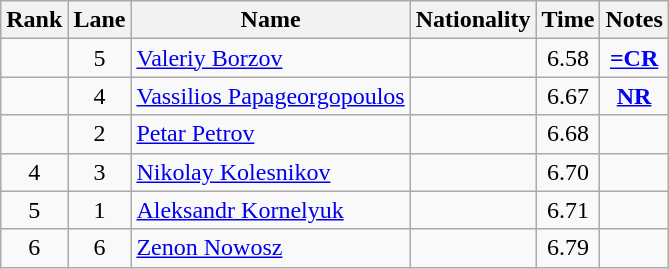<table class="wikitable sortable" style="text-align:center">
<tr>
<th>Rank</th>
<th>Lane</th>
<th>Name</th>
<th>Nationality</th>
<th>Time</th>
<th>Notes</th>
</tr>
<tr>
<td></td>
<td>5</td>
<td align="left"><a href='#'>Valeriy Borzov</a></td>
<td align=left></td>
<td>6.58</td>
<td><strong><a href='#'>=CR</a></strong></td>
</tr>
<tr>
<td></td>
<td>4</td>
<td align="left"><a href='#'>Vassilios Papageorgopoulos</a></td>
<td align=left></td>
<td>6.67</td>
<td><strong><a href='#'>NR</a></strong></td>
</tr>
<tr>
<td></td>
<td>2</td>
<td align="left"><a href='#'>Petar Petrov</a></td>
<td align=left></td>
<td>6.68</td>
<td></td>
</tr>
<tr>
<td>4</td>
<td>3</td>
<td align="left"><a href='#'>Nikolay Kolesnikov</a></td>
<td align=left></td>
<td>6.70</td>
<td></td>
</tr>
<tr>
<td>5</td>
<td>1</td>
<td align="left"><a href='#'>Aleksandr Kornelyuk</a></td>
<td align=left></td>
<td>6.71</td>
<td></td>
</tr>
<tr>
<td>6</td>
<td>6</td>
<td align="left"><a href='#'>Zenon Nowosz</a></td>
<td align=left></td>
<td>6.79</td>
<td></td>
</tr>
</table>
